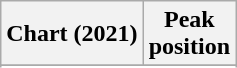<table class="wikitable sortable plainrowheaders" style="text-align:center">
<tr>
<th scope="col">Chart (2021)</th>
<th scope="col">Peak<br>position</th>
</tr>
<tr>
</tr>
<tr>
</tr>
<tr>
</tr>
</table>
